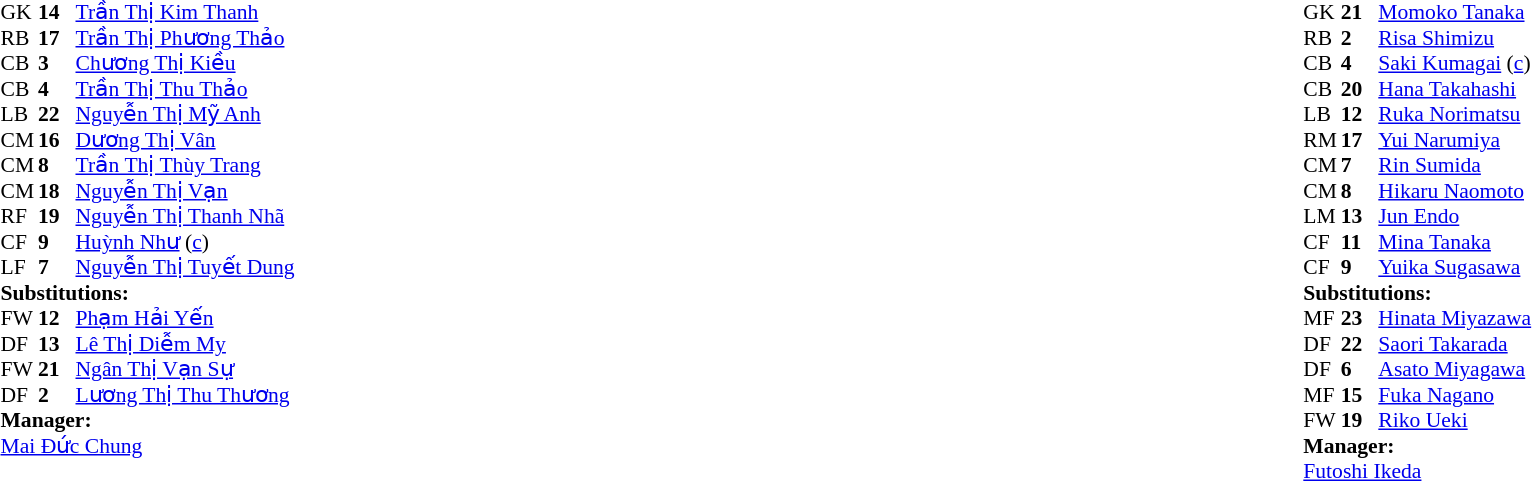<table width="100%">
<tr>
<td valign="top" width="50%"><br><table style="font-size:90%" cellspacing="0" cellpadding="0">
<tr>
<th width=25></th>
<th width=25></th>
</tr>
<tr>
<td>GK</td>
<td><strong>14</strong></td>
<td><a href='#'>Trần Thị Kim Thanh</a></td>
</tr>
<tr>
<td>RB</td>
<td><strong>17</strong></td>
<td><a href='#'>Trần Thị Phương Thảo</a></td>
</tr>
<tr>
<td>CB</td>
<td><strong>3</strong></td>
<td><a href='#'>Chương Thị Kiều</a></td>
<td></td>
</tr>
<tr>
<td>CB</td>
<td><strong>4</strong></td>
<td><a href='#'>Trần Thị Thu Thảo</a></td>
</tr>
<tr>
<td>LB</td>
<td><strong>22</strong></td>
<td><a href='#'>Nguyễn Thị Mỹ Anh</a></td>
</tr>
<tr>
<td>CM</td>
<td><strong>16</strong></td>
<td><a href='#'>Dương Thị Vân</a></td>
<td></td>
<td></td>
</tr>
<tr>
<td>CM</td>
<td><strong>8</strong></td>
<td><a href='#'>Trần Thị Thùy Trang</a></td>
</tr>
<tr>
<td>CM</td>
<td><strong>18</strong></td>
<td><a href='#'>Nguyễn Thị Vạn</a></td>
<td></td>
<td></td>
</tr>
<tr>
<td>RF</td>
<td><strong>19</strong></td>
<td><a href='#'>Nguyễn Thị Thanh Nhã</a></td>
</tr>
<tr>
<td>CF</td>
<td><strong>9</strong></td>
<td><a href='#'>Huỳnh Như</a> (<a href='#'>c</a>)</td>
<td></td>
<td></td>
</tr>
<tr>
<td>LF</td>
<td><strong>7</strong></td>
<td><a href='#'>Nguyễn Thị Tuyết Dung</a></td>
<td></td>
<td></td>
</tr>
<tr>
<td colspan=3><strong>Substitutions:</strong></td>
</tr>
<tr>
<td>FW</td>
<td><strong>12</strong></td>
<td><a href='#'>Phạm Hải Yến</a></td>
<td></td>
<td></td>
</tr>
<tr>
<td>DF</td>
<td><strong>13</strong></td>
<td><a href='#'>Lê Thị Diễm My</a></td>
<td></td>
<td></td>
</tr>
<tr>
<td>FW</td>
<td><strong>21</strong></td>
<td><a href='#'>Ngân Thị Vạn Sự</a></td>
<td></td>
<td></td>
</tr>
<tr>
<td>DF</td>
<td><strong>2</strong></td>
<td><a href='#'>Lương Thị Thu Thương</a></td>
<td></td>
<td></td>
</tr>
<tr>
<td colspan=3><strong>Manager:</strong></td>
</tr>
<tr>
<td colspan=3><a href='#'>Mai Đức Chung</a></td>
</tr>
</table>
</td>
<td valign="top" width="50%"><br><table style="font-size:90%; margin:auto" cellspacing="0" cellpadding="0">
<tr>
<th width=25></th>
<th width=25></th>
</tr>
<tr>
<td>GK</td>
<td><strong>21</strong></td>
<td><a href='#'>Momoko Tanaka</a></td>
</tr>
<tr>
<td>RB</td>
<td><strong>2</strong></td>
<td><a href='#'>Risa Shimizu</a></td>
<td></td>
<td></td>
</tr>
<tr>
<td>CB</td>
<td><strong>4</strong></td>
<td><a href='#'>Saki Kumagai</a> (<a href='#'>c</a>)</td>
<td></td>
<td></td>
</tr>
<tr>
<td>CB</td>
<td><strong>20</strong></td>
<td><a href='#'>Hana Takahashi</a></td>
</tr>
<tr>
<td>LB</td>
<td><strong>12</strong></td>
<td><a href='#'>Ruka Norimatsu</a></td>
</tr>
<tr>
<td>RM</td>
<td><strong>17</strong></td>
<td><a href='#'>Yui Narumiya</a></td>
</tr>
<tr>
<td>CM</td>
<td><strong>7</strong></td>
<td><a href='#'>Rin Sumida</a></td>
</tr>
<tr>
<td>CM</td>
<td><strong>8</strong></td>
<td><a href='#'>Hikaru Naomoto</a></td>
<td></td>
<td></td>
</tr>
<tr>
<td>LM</td>
<td><strong>13</strong></td>
<td><a href='#'>Jun Endo</a></td>
</tr>
<tr>
<td>CF</td>
<td><strong>11</strong></td>
<td><a href='#'>Mina Tanaka</a></td>
<td></td>
<td></td>
</tr>
<tr>
<td>CF</td>
<td><strong>9</strong></td>
<td><a href='#'>Yuika Sugasawa</a></td>
<td></td>
<td></td>
</tr>
<tr>
<td colspan=3><strong>Substitutions:</strong></td>
</tr>
<tr>
<td>MF</td>
<td><strong>23</strong></td>
<td><a href='#'>Hinata Miyazawa</a></td>
<td></td>
<td></td>
</tr>
<tr>
<td>DF</td>
<td><strong>22</strong></td>
<td><a href='#'>Saori Takarada</a></td>
<td></td>
<td></td>
</tr>
<tr>
<td>DF</td>
<td><strong>6</strong></td>
<td><a href='#'>Asato Miyagawa</a></td>
<td></td>
<td></td>
</tr>
<tr>
<td>MF</td>
<td><strong>15</strong></td>
<td><a href='#'>Fuka Nagano</a></td>
<td></td>
<td></td>
</tr>
<tr>
<td>FW</td>
<td><strong>19</strong></td>
<td><a href='#'>Riko Ueki</a></td>
<td></td>
<td></td>
</tr>
<tr>
<td colspan=3><strong>Manager:</strong></td>
</tr>
<tr>
<td colspan=3><a href='#'>Futoshi Ikeda</a></td>
</tr>
</table>
</td>
</tr>
</table>
